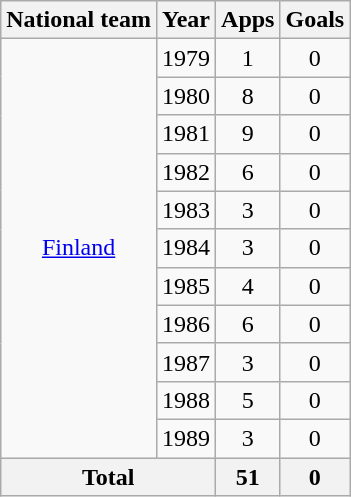<table class="wikitable" style="text-align:center">
<tr>
<th>National team</th>
<th>Year</th>
<th>Apps</th>
<th>Goals</th>
</tr>
<tr>
<td rowspan="11"><a href='#'>Finland</a></td>
<td>1979</td>
<td>1</td>
<td>0</td>
</tr>
<tr>
<td>1980</td>
<td>8</td>
<td>0</td>
</tr>
<tr>
<td>1981</td>
<td>9</td>
<td>0</td>
</tr>
<tr>
<td>1982</td>
<td>6</td>
<td>0</td>
</tr>
<tr>
<td>1983</td>
<td>3</td>
<td>0</td>
</tr>
<tr>
<td>1984</td>
<td>3</td>
<td>0</td>
</tr>
<tr>
<td>1985</td>
<td>4</td>
<td>0</td>
</tr>
<tr>
<td>1986</td>
<td>6</td>
<td>0</td>
</tr>
<tr>
<td>1987</td>
<td>3</td>
<td>0</td>
</tr>
<tr>
<td>1988</td>
<td>5</td>
<td>0</td>
</tr>
<tr>
<td>1989</td>
<td>3</td>
<td>0</td>
</tr>
<tr>
<th colspan="2">Total</th>
<th>51</th>
<th>0</th>
</tr>
</table>
